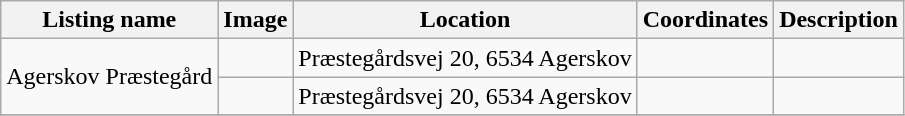<table class="wikitable sortable">
<tr>
<th>Listing name</th>
<th>Image</th>
<th>Location</th>
<th>Coordinates</th>
<th>Description</th>
</tr>
<tr>
<td rowspan="2">Agerskov Præstegård</td>
<td></td>
<td>Præstegårdsvej 20, 6534 Agerskov</td>
<td></td>
<td></td>
</tr>
<tr>
<td></td>
<td>Præstegårdsvej 20, 6534 Agerskov</td>
<td></td>
<td></td>
</tr>
<tr>
</tr>
</table>
